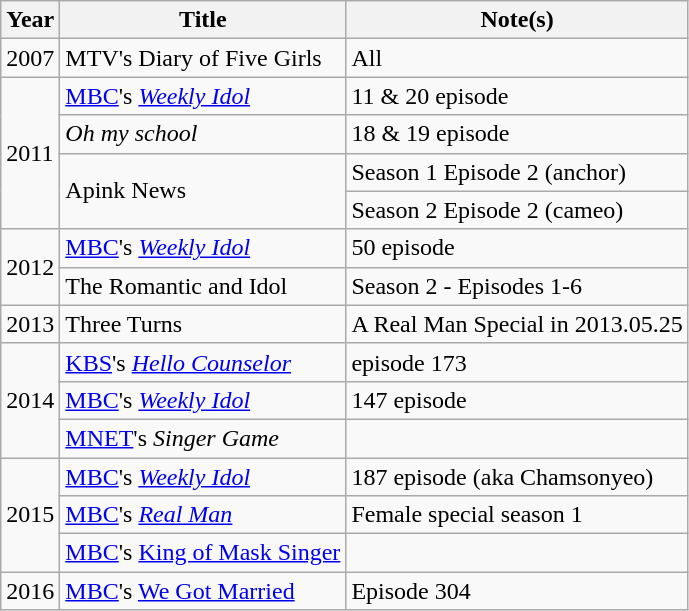<table class="wikitable">
<tr>
<th>Year</th>
<th>Title</th>
<th>Note(s)</th>
</tr>
<tr>
<td>2007</td>
<td>MTV's Diary of Five Girls</td>
<td>All</td>
</tr>
<tr>
<td rowspan="4">2011</td>
<td><a href='#'>MBC</a>'s <em><a href='#'>Weekly Idol</a></em></td>
<td>11 & 20 episode</td>
</tr>
<tr>
<td><em>Oh my school</em></td>
<td>18 & 19 episode</td>
</tr>
<tr>
<td rowspan="2">Apink News</td>
<td>Season 1 Episode 2 (anchor)</td>
</tr>
<tr>
<td>Season 2 Episode 2 (cameo)</td>
</tr>
<tr>
<td rowspan="2">2012</td>
<td><a href='#'>MBC</a>'s <em><a href='#'>Weekly Idol</a></em></td>
<td>50 episode</td>
</tr>
<tr>
<td>The Romantic and Idol</td>
<td>Season 2 - Episodes 1-6</td>
</tr>
<tr>
<td>2013</td>
<td>Three Turns</td>
<td>A Real Man Special in 2013.05.25</td>
</tr>
<tr>
<td rowspan="3">2014</td>
<td><a href='#'>KBS</a>'s <em><a href='#'>Hello Counselor</a></em></td>
<td>episode 173</td>
</tr>
<tr>
<td><a href='#'>MBC</a>'s <em><a href='#'>Weekly Idol</a></em></td>
<td>147 episode</td>
</tr>
<tr>
<td><a href='#'>MNET</a>'s <em>Singer Game</em></td>
<td></td>
</tr>
<tr>
<td rowspan="3">2015</td>
<td><a href='#'>MBC</a>'s <em><a href='#'>Weekly Idol</a></em></td>
<td>187 episode (aka Chamsonyeo)</td>
</tr>
<tr>
<td><a href='#'>MBC</a>'s <em><a href='#'>Real Man</a></em></td>
<td>Female special season 1</td>
</tr>
<tr>
<td><a href='#'>MBC</a>'s <a href='#'>King of Mask Singer</a></td>
<td></td>
</tr>
<tr>
<td>2016</td>
<td><a href='#'>MBC</a>'s <a href='#'>We Got Married</a></td>
<td>Episode 304</td>
</tr>
</table>
